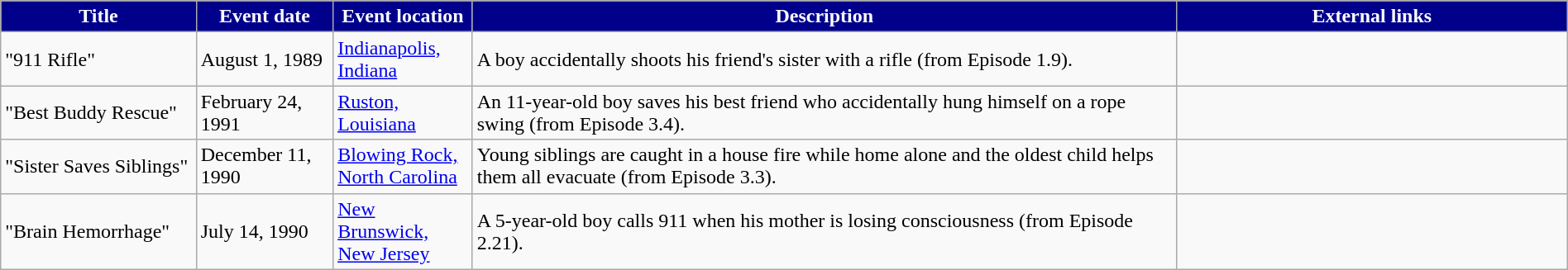<table class="wikitable" style="width: 100%;">
<tr>
<th style="background: #00008B; color: #FFFFFF; width: 10%;">Title</th>
<th style="background: #00008B; color: #FFFFFF; width: 7%;">Event date</th>
<th style="background: #00008B; color: #FFFFFF; width: 7%;">Event location</th>
<th style="background: #00008B; color: #FFFFFF; width: 36%;">Description</th>
<th style="background: #00008B; color: #FFFFFF; width: 20%;">External links</th>
</tr>
<tr>
<td>"911 Rifle"</td>
<td>August 1, 1989</td>
<td><a href='#'>Indianapolis, Indiana</a></td>
<td>A boy accidentally shoots his friend's sister with a rifle (from Episode 1.9).</td>
<td></td>
</tr>
<tr>
<td>"Best Buddy Rescue"</td>
<td>February 24, 1991</td>
<td><a href='#'>Ruston, Louisiana</a></td>
<td>An 11-year-old boy saves his best friend who accidentally hung himself on a rope swing (from Episode 3.4).</td>
<td></td>
</tr>
<tr>
<td>"Sister Saves Siblings"</td>
<td>December 11, 1990</td>
<td><a href='#'>Blowing Rock, North Carolina</a></td>
<td>Young siblings are caught in a house fire while home alone and the oldest child helps them all evacuate (from Episode 3.3).</td>
<td></td>
</tr>
<tr>
<td>"Brain Hemorrhage"</td>
<td>July 14, 1990</td>
<td><a href='#'>New Brunswick, New Jersey</a></td>
<td>A 5-year-old boy calls 911 when his mother is losing consciousness (from Episode 2.21).</td>
<td></td>
</tr>
</table>
